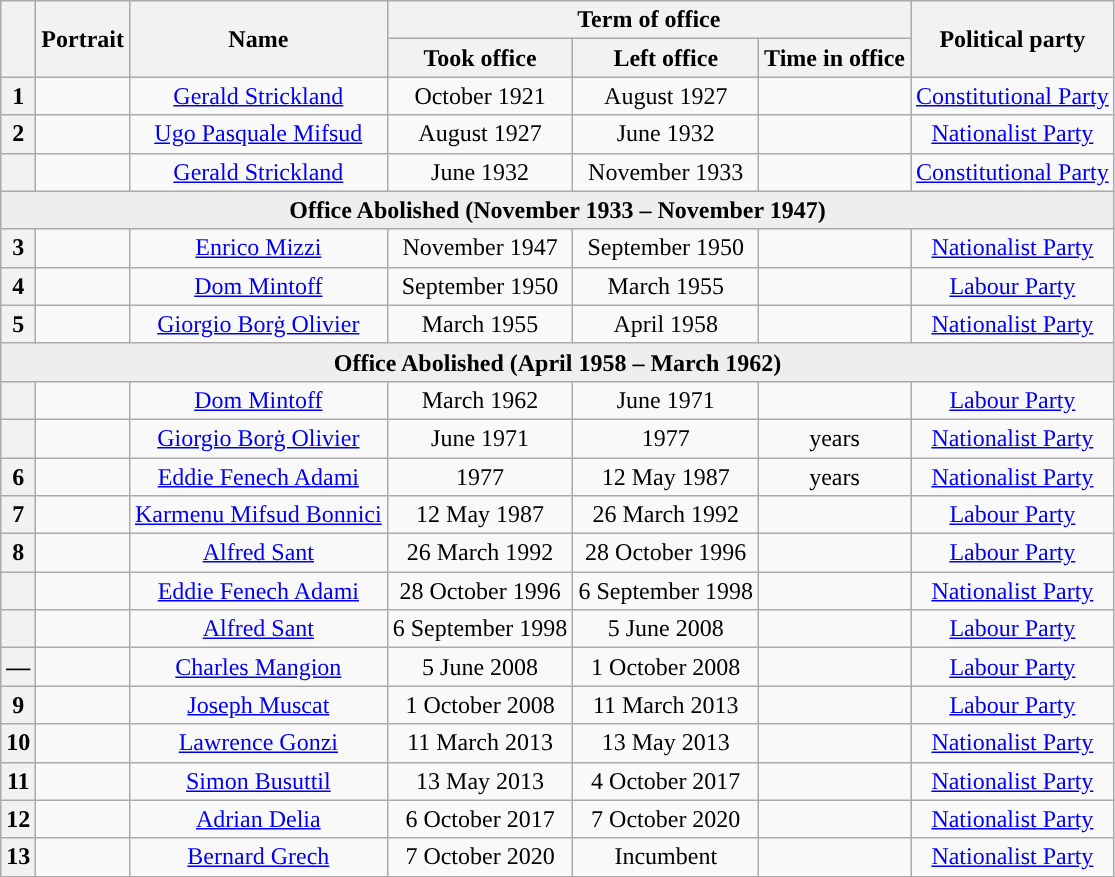<table class="wikitable" style="text-align:center">
<tr>
<th rowspan=2></th>
<th rowspan=2>Portrait</th>
<th rowspan=2>Name<br></th>
<th colspan=3>Term of office</th>
<th rowspan=2>Political party</th>
</tr>
<tr>
<th>Took office</th>
<th>Left office</th>
<th>Time in office</th>
</tr>
<tr>
<th style="background:">1</th>
<td></td>
<td><a href='#'>Gerald Strickland</a><br></td>
<td>October 1921</td>
<td>August 1927</td>
<td></td>
<td><a href='#'>Constitutional Party</a></td>
</tr>
<tr>
<th style="background:">2</th>
<td></td>
<td><a href='#'>Ugo Pasquale Mifsud</a><br></td>
<td>August 1927</td>
<td>June 1932</td>
<td></td>
<td><a href='#'>Nationalist Party</a></td>
</tr>
<tr>
<th style="background:"></th>
<td></td>
<td><a href='#'>Gerald Strickland</a><br></td>
<td>June 1932</td>
<td>November 1933</td>
<td></td>
<td><a href='#'>Constitutional Party</a></td>
</tr>
<tr style="background:#eee;">
<td colspan=7><strong>Office Abolished (November 1933 – November 1947)</strong></td>
</tr>
<tr>
<th style="background:">3</th>
<td></td>
<td><a href='#'>Enrico Mizzi</a><br></td>
<td>November 1947</td>
<td>September 1950</td>
<td></td>
<td><a href='#'>Nationalist Party</a></td>
</tr>
<tr>
<th style="background:">4</th>
<td></td>
<td><a href='#'>Dom Mintoff</a><br></td>
<td>September 1950</td>
<td>March 1955</td>
<td></td>
<td><a href='#'>Labour Party</a></td>
</tr>
<tr>
<th style="background:">5</th>
<td></td>
<td><a href='#'>Giorgio Borġ Olivier</a><br></td>
<td>March 1955</td>
<td>April 1958</td>
<td></td>
<td><a href='#'>Nationalist Party</a></td>
</tr>
<tr style="background:#eee;">
<td colspan=7><strong>Office Abolished (April 1958 – March 1962)</strong></td>
</tr>
<tr>
<th style="background:"></th>
<td></td>
<td><a href='#'>Dom Mintoff</a><br></td>
<td>March 1962</td>
<td>June 1971</td>
<td></td>
<td><a href='#'>Labour Party</a></td>
</tr>
<tr>
<th style="background:"></th>
<td></td>
<td><a href='#'>Giorgio Borġ Olivier</a><br></td>
<td>June 1971</td>
<td>1977</td>
<td> years</td>
<td><a href='#'>Nationalist Party</a></td>
</tr>
<tr>
<th style="background:">6</th>
<td></td>
<td><a href='#'>Eddie Fenech Adami</a><br></td>
<td>1977</td>
<td>12 May 1987</td>
<td> years</td>
<td><a href='#'>Nationalist Party</a></td>
</tr>
<tr>
<th style="background:">7</th>
<td></td>
<td><a href='#'>Karmenu Mifsud Bonnici</a><br></td>
<td>12 May 1987</td>
<td>26 March 1992</td>
<td></td>
<td><a href='#'>Labour Party</a></td>
</tr>
<tr>
<th style="background:">8</th>
<td></td>
<td><a href='#'>Alfred Sant</a><br></td>
<td>26 March 1992</td>
<td>28 October 1996</td>
<td></td>
<td><a href='#'>Labour Party</a></td>
</tr>
<tr>
<th style="background:"></th>
<td></td>
<td><a href='#'>Eddie Fenech Adami</a><br></td>
<td>28 October 1996</td>
<td>6 September 1998</td>
<td></td>
<td><a href='#'>Nationalist Party</a></td>
</tr>
<tr>
<th style="background:"></th>
<td></td>
<td><a href='#'>Alfred Sant</a><br></td>
<td>6 September 1998</td>
<td>5 June 2008</td>
<td></td>
<td><a href='#'>Labour Party</a></td>
</tr>
<tr>
<th style="background:">—</th>
<td></td>
<td><a href='#'>Charles Mangion</a><br></td>
<td>5 June 2008</td>
<td>1 October 2008</td>
<td></td>
<td><a href='#'>Labour Party</a></td>
</tr>
<tr>
<th style="background:">9</th>
<td></td>
<td><a href='#'>Joseph Muscat</a><br></td>
<td>1 October 2008</td>
<td>11 March 2013</td>
<td></td>
<td><a href='#'>Labour Party</a></td>
</tr>
<tr>
<th style="background:">10</th>
<td></td>
<td><a href='#'>Lawrence Gonzi</a><br></td>
<td>11 March 2013</td>
<td>13 May 2013</td>
<td></td>
<td><a href='#'>Nationalist Party</a></td>
</tr>
<tr>
<th style="background:">11</th>
<td></td>
<td><a href='#'>Simon Busuttil</a><br></td>
<td>13 May 2013</td>
<td>4 October 2017</td>
<td></td>
<td><a href='#'>Nationalist Party</a></td>
</tr>
<tr>
<th style="background:">12</th>
<td></td>
<td><a href='#'>Adrian Delia</a><br></td>
<td>6 October 2017</td>
<td>7 October 2020</td>
<td></td>
<td><a href='#'>Nationalist Party</a></td>
</tr>
<tr>
<th style="background:">13</th>
<td></td>
<td><a href='#'>Bernard Grech</a><br></td>
<td>7 October 2020</td>
<td>Incumbent</td>
<td></td>
<td><a href='#'>Nationalist Party</a></td>
</tr>
</table>
